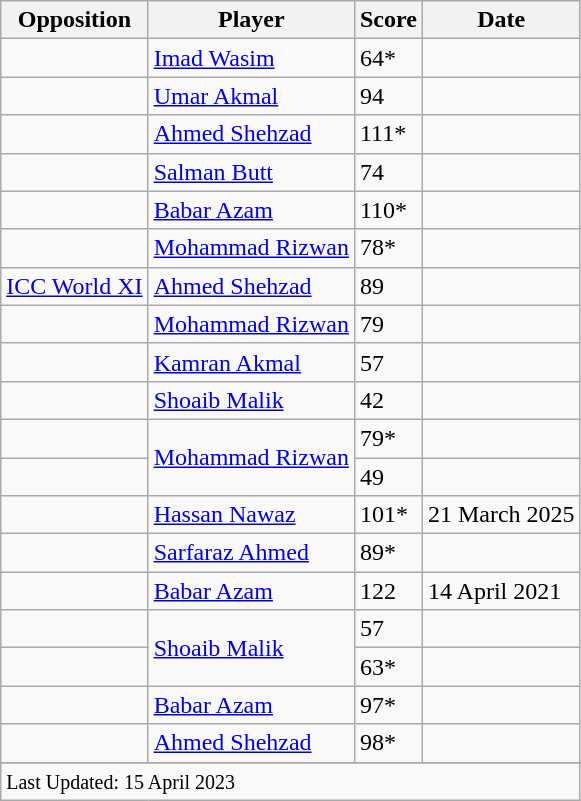<table class="wikitable sortable">
<tr>
<th>Opposition</th>
<th>Player</th>
<th>Score</th>
<th>Date</th>
</tr>
<tr>
<td></td>
<td><a href='#'>Imad Wasim</a></td>
<td>64*</td>
<td></td>
</tr>
<tr>
<td></td>
<td><a href='#'>Umar Akmal</a></td>
<td>94</td>
<td></td>
</tr>
<tr>
<td></td>
<td><a href='#'>Ahmed Shehzad</a></td>
<td>111*</td>
<td></td>
</tr>
<tr>
<td></td>
<td><a href='#'>Salman Butt</a></td>
<td>74</td>
<td></td>
</tr>
<tr>
<td></td>
<td><a href='#'>Babar Azam</a></td>
<td>110*</td>
<td></td>
</tr>
<tr>
<td></td>
<td><a href='#'>Mohammad Rizwan</a></td>
<td>78*</td>
<td></td>
</tr>
<tr>
<td><a href='#'>ICC World XI</a></td>
<td><a href='#'>Ahmed Shehzad</a></td>
<td>89</td>
<td></td>
</tr>
<tr>
<td></td>
<td><a href='#'>Mohammad Rizwan</a></td>
<td>79</td>
<td></td>
</tr>
<tr>
<td></td>
<td><a href='#'>Kamran Akmal</a></td>
<td>57</td>
<td></td>
</tr>
<tr>
<td></td>
<td><a href='#'>Shoaib Malik</a></td>
<td>42</td>
<td></td>
</tr>
<tr>
<td></td>
<td rowspan=2><a href='#'>Mohammad Rizwan</a></td>
<td>79*</td>
<td></td>
</tr>
<tr>
<td></td>
<td>49</td>
<td></td>
</tr>
<tr>
<td></td>
<td><a href='#'>Hassan Nawaz</a></td>
<td>101*</td>
<td>21 March 2025</td>
</tr>
<tr>
<td></td>
<td><a href='#'>Sarfaraz Ahmed</a></td>
<td>89*</td>
<td></td>
</tr>
<tr>
<td></td>
<td><a href='#'>Babar Azam</a></td>
<td>122</td>
<td>14 April 2021</td>
</tr>
<tr>
<td></td>
<td rowspan=2><a href='#'>Shoaib Malik</a></td>
<td>57</td>
<td></td>
</tr>
<tr>
<td></td>
<td>63*</td>
<td></td>
</tr>
<tr>
<td></td>
<td><a href='#'>Babar Azam</a></td>
<td>97*</td>
<td></td>
</tr>
<tr>
<td></td>
<td><a href='#'>Ahmed Shehzad</a></td>
<td>98*</td>
<td></td>
</tr>
<tr>
</tr>
<tr class=sortbottom>
<td colspan=5><small> Last Updated: 15 April 2023</small></td>
</tr>
</table>
